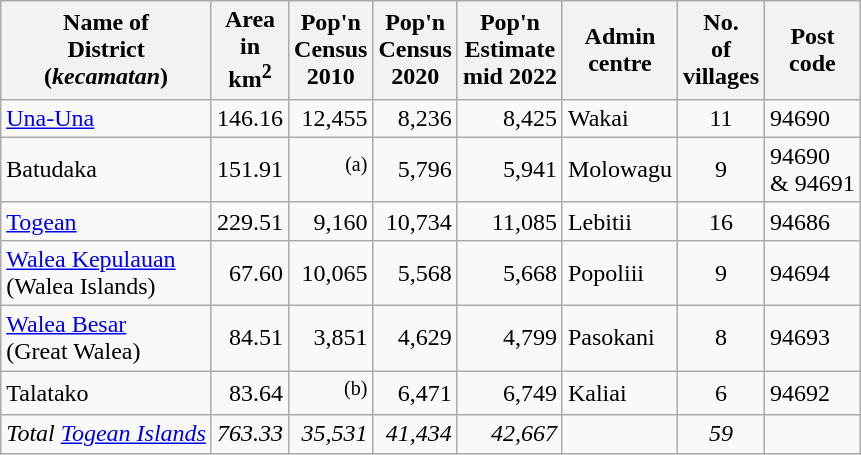<table class="sortable wikitable">
<tr>
<th>Name of<br>District<br>(<em>kecamatan</em>)</th>
<th>Area<br> in <br> km<sup>2</sup></th>
<th>Pop'n<br>Census<br>2010</th>
<th>Pop'n<br>Census<br>2020</th>
<th>Pop'n<br>Estimate<br>mid 2022</th>
<th>Admin<br>centre</th>
<th>No.<br>of<br>villages</th>
<th>Post<br>code</th>
</tr>
<tr>
<td><a href='#'>Una-Una</a></td>
<td align="right">146.16</td>
<td align="right">12,455</td>
<td align="right">8,236</td>
<td align="right">8,425</td>
<td>Wakai</td>
<td align="center">11</td>
<td>94690</td>
</tr>
<tr>
<td>Batudaka</td>
<td align="right">151.91</td>
<td align="right"><sup>(a)</sup></td>
<td align="right">5,796</td>
<td align="right">5,941</td>
<td>Molowagu</td>
<td align="center">9</td>
<td>94690<br>& 94691</td>
</tr>
<tr>
<td><a href='#'>Togean</a></td>
<td align="right">229.51</td>
<td align="right">9,160</td>
<td align="right">10,734</td>
<td align="right">11,085</td>
<td>Lebitii</td>
<td align="center">16</td>
<td>94686</td>
</tr>
<tr>
<td><a href='#'>Walea Kepulauan</a> <br>(Walea Islands)</td>
<td align="right">67.60</td>
<td align="right">10,065</td>
<td align="right">5,568</td>
<td align="right">5,668</td>
<td>Popoliii</td>
<td align="center">9</td>
<td>94694</td>
</tr>
<tr>
<td><a href='#'>Walea Besar</a> <br>(Great Walea)</td>
<td align="right">84.51</td>
<td align="right">3,851</td>
<td align="right">4,629</td>
<td align="right">4,799</td>
<td>Pasokani</td>
<td align="center">8</td>
<td>94693</td>
</tr>
<tr>
<td>Talatako</td>
<td align="right">83.64</td>
<td align="right"><sup>(b)</sup></td>
<td align="right">6,471</td>
<td align="right">6,749</td>
<td>Kaliai</td>
<td align="center">6</td>
<td>94692</td>
</tr>
<tr>
<td><em>Total <a href='#'>Togean Islands</a></em></td>
<td align="right"><em>763.33</em></td>
<td align="right"><em>35,531</em></td>
<td align="right"><em>41,434</em></td>
<td align="right"><em>42,667</em></td>
<td></td>
<td align="center"><em>59</em></td>
<td></td>
</tr>
</table>
